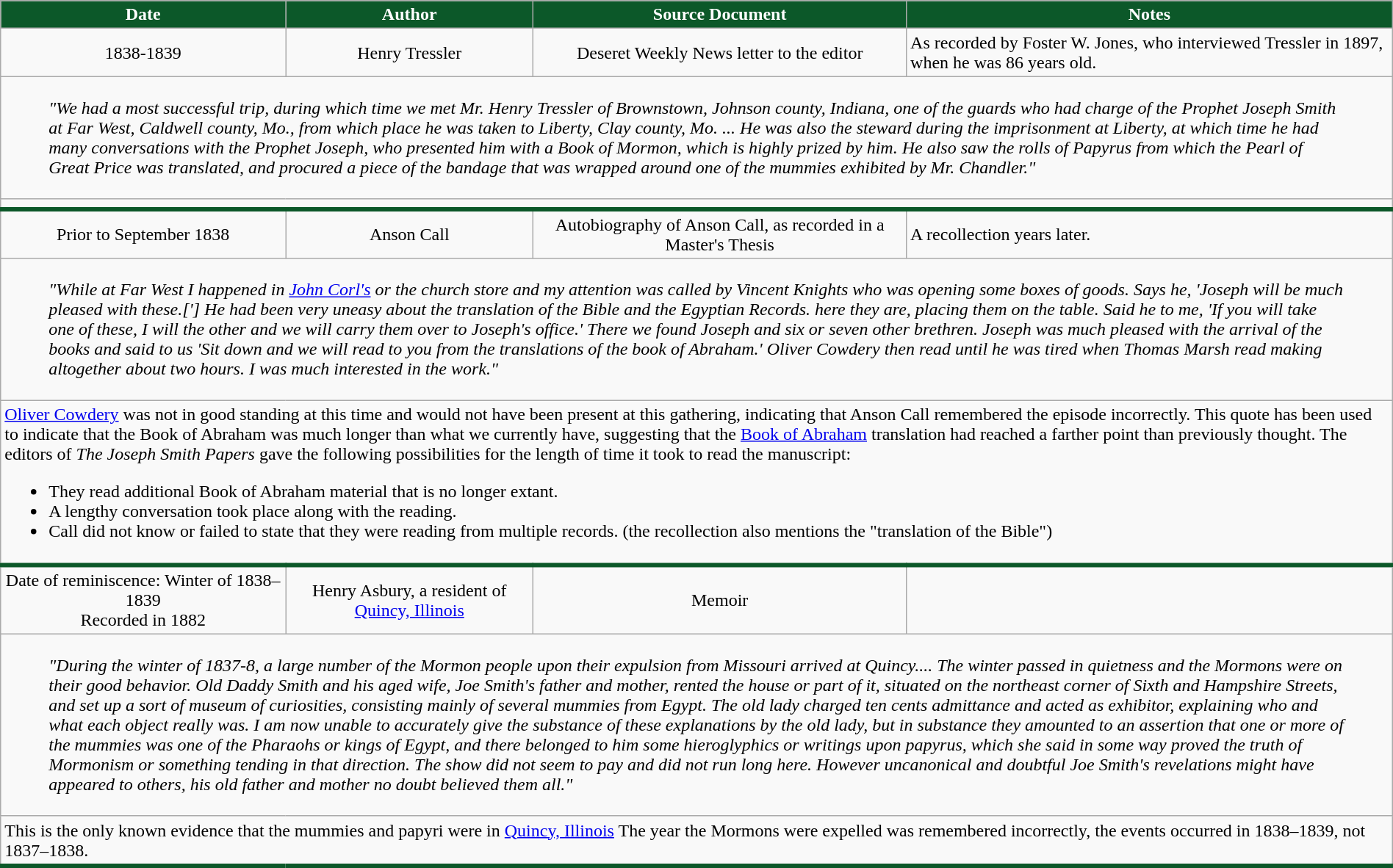<table class="wikitable plainrowheaders" style="width:100%;">
<tr>
<th style="background: #0C5829; color:white">Date</th>
<th style="background: #0C5829; color:white">Author</th>
<th style="background: #0C5829; color:white">Source Document</th>
<th style="background: #0C5829; color:white">Notes</th>
</tr>
<tr>
<td align="center">1838-1839</td>
<td align="center">Henry Tressler</td>
<td align="center">Deseret Weekly News letter to the editor</td>
<td>As recorded by Foster W. Jones, who interviewed Tressler in 1897, when he was 86 years old.</td>
</tr>
<tr>
<td colspan="4"><blockquote><em>"We had a most successful trip, during which time we met Mr. Henry Tressler of Brownstown, Johnson county, Indiana, one of the guards who had charge of the Prophet Joseph Smith at Far West, Caldwell county, Mo., from which place he was taken to Liberty, Clay county, Mo. ... He was also the steward during the imprisonment at Liberty, at which time he had many conversations with the Prophet Joseph, who presented him with a Book of Mormon, which is highly prized by him.  He also saw the rolls of Papyrus from which the Pearl of Great Price was translated, and procured a piece of the bandage that was wrapped around one of the mummies exhibited by Mr. Chandler."</em></blockquote></td>
</tr>
<tr style="border-bottom: 4px solid #0C5829;">
<td colspan="4"></td>
</tr>
<tr>
<td align="center">Prior to September 1838</td>
<td align="center">Anson Call</td>
<td align="center">Autobiography of Anson Call, as recorded in a Master's Thesis</td>
<td>A recollection years later.</td>
</tr>
<tr>
<td colspan="4"><blockquote><em>"While at Far West I happened in <a href='#'>John Corl's</a> or the church store and my attention was called by Vincent Knights who was opening some boxes of goods. Says he, 'Joseph will be much pleased with these.['] He had been very uneasy about the translation of the Bible and the Egyptian Records.  here they are, placing them on the table.  Said he to me, 'If you will take one of these, I will the other and we will carry them over to Joseph's office.' There we found Joseph and six or seven other brethren. Joseph was much pleased with the arrival of the books and said to us 'Sit down and we will read to you from the translations of the book of Abraham.' Oliver Cowdery then read until he was tired when Thomas Marsh read making altogether about two hours. I was much interested in the work."</em></blockquote></td>
</tr>
<tr style="border-bottom: 4px solid #0C5829;">
<td colspan="4"><a href='#'>Oliver Cowdery</a> was not in good standing at this time and would not have been present at this gathering, indicating that Anson Call remembered the episode incorrectly. This quote has been used to indicate that the Book of Abraham was much longer than what we currently have, suggesting that the <a href='#'>Book of Abraham</a> translation had reached a farther point than previously thought. The editors of <em>The Joseph Smith Papers</em> gave the following possibilities for the length of time it took to read the manuscript:<br><ul><li>They read additional Book of Abraham material that is no longer extant.</li><li>A lengthy conversation took place along with the reading.</li><li>Call did not know or failed to state that they were reading from multiple records. (the recollection also mentions the "translation of the Bible")</li></ul></td>
</tr>
<tr>
<td align="center">Date of reminiscence: Winter of 1838–1839<br>Recorded in 1882</td>
<td align="center">Henry Asbury, a resident of <a href='#'>Quincy, Illinois</a></td>
<td align="center">Memoir</td>
<td></td>
</tr>
<tr>
<td colspan="4"><blockquote><em>"During the winter of 1837-8, a large number of the Mormon people upon their expulsion from Missouri arrived at Quincy.... The winter passed in quietness and the Mormons were on their good behavior. Old Daddy Smith and his aged wife, Joe Smith's father and mother, rented the house or part of it, situated on the northeast corner of Sixth and Hampshire Streets, and set up a sort of museum of curiosities, consisting mainly of several mummies from Egypt. The old lady charged ten cents admittance and acted as exhibitor, explaining who and what each object really was. I am now unable to accurately give the substance of these explanations by the old lady, but in substance they amounted to an assertion that one or more of the mummies was one of the Pharaohs or kings of Egypt, and there belonged to him some hieroglyphics or writings upon papyrus, which she said in some way proved the truth of Mormonism or something tending in that direction. The show did not seem to pay and did not run long here.  However uncanonical and doubtful Joe Smith's revelations might have appeared to others, his old father and mother no doubt believed them all."</em></blockquote></td>
</tr>
<tr style="border-bottom: 4px solid #0C5829;">
<td colspan="4">This is the only known evidence that the mummies and papyri were in <a href='#'>Quincy, Illinois</a>  The year the Mormons were expelled was remembered incorrectly, the events occurred in 1838–1839, not 1837–1838.</td>
</tr>
</table>
